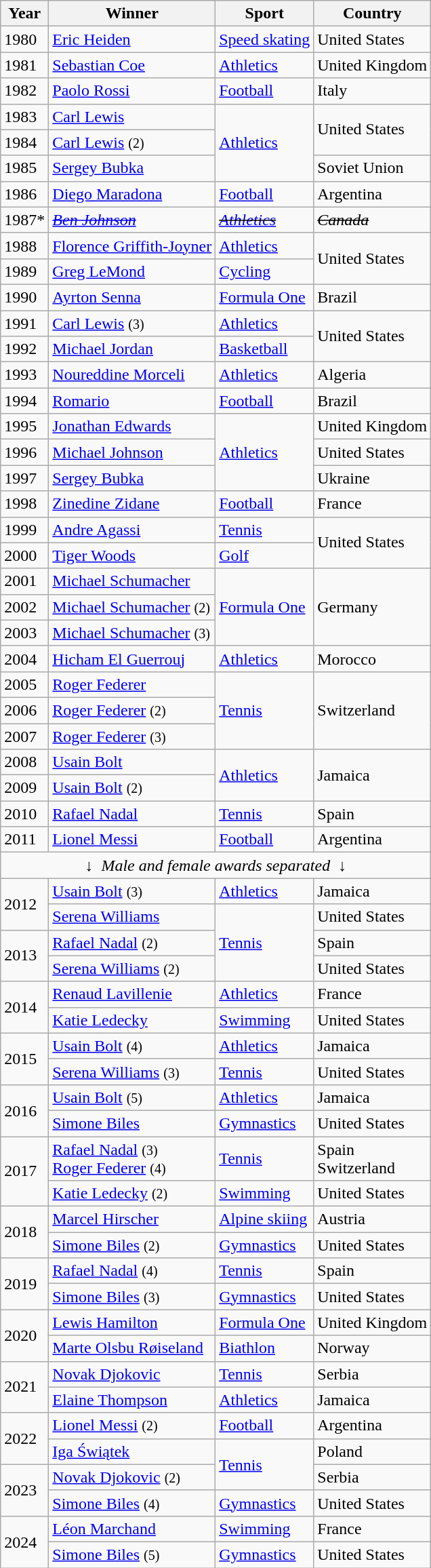<table class="wikitable sortable">
<tr>
<th>Year</th>
<th>Winner</th>
<th>Sport</th>
<th>Country</th>
</tr>
<tr>
<td>1980</td>
<td><a href='#'>Eric Heiden</a></td>
<td><a href='#'>Speed skating</a></td>
<td>United States</td>
</tr>
<tr>
<td>1981</td>
<td><a href='#'>Sebastian Coe</a></td>
<td><a href='#'>Athletics</a></td>
<td>United Kingdom</td>
</tr>
<tr>
<td>1982</td>
<td><a href='#'>Paolo Rossi</a></td>
<td><a href='#'>Football</a></td>
<td>Italy</td>
</tr>
<tr>
<td>1983</td>
<td><a href='#'>Carl Lewis</a></td>
<td rowspan="3"><a href='#'>Athletics</a></td>
<td rowspan="2">United States</td>
</tr>
<tr>
<td>1984</td>
<td><a href='#'>Carl Lewis</a> <small>(2)</small></td>
</tr>
<tr>
<td>1985</td>
<td><a href='#'>Sergey Bubka</a></td>
<td>Soviet Union</td>
</tr>
<tr>
<td>1986</td>
<td><a href='#'>Diego Maradona</a></td>
<td><a href='#'>Football</a></td>
<td>Argentina</td>
</tr>
<tr>
<td>1987*</td>
<td><em><a href='#'><s>Ben Johnson</s></a></em></td>
<td><em><del><a href='#'>Athletics</a></del></em></td>
<td><em><del>Canada</del></em></td>
</tr>
<tr>
<td>1988</td>
<td><a href='#'>Florence Griffith-Joyner</a></td>
<td><a href='#'>Athletics</a></td>
<td rowspan="2">United States</td>
</tr>
<tr>
<td>1989</td>
<td><a href='#'>Greg LeMond</a></td>
<td><a href='#'>Cycling</a></td>
</tr>
<tr>
<td>1990</td>
<td><a href='#'>Ayrton Senna</a></td>
<td><a href='#'>Formula One</a></td>
<td>Brazil</td>
</tr>
<tr>
<td>1991</td>
<td><a href='#'>Carl Lewis</a> <small>(3)</small></td>
<td><a href='#'>Athletics</a></td>
<td rowspan="2">United States</td>
</tr>
<tr>
<td>1992</td>
<td><a href='#'>Michael Jordan</a></td>
<td><a href='#'>Basketball</a></td>
</tr>
<tr>
<td>1993</td>
<td><a href='#'>Noureddine Morceli</a></td>
<td><a href='#'>Athletics</a></td>
<td>Algeria</td>
</tr>
<tr>
<td>1994</td>
<td><a href='#'>Romario</a></td>
<td><a href='#'>Football</a></td>
<td>Brazil</td>
</tr>
<tr>
<td>1995</td>
<td><a href='#'>Jonathan Edwards</a></td>
<td rowspan="3"><a href='#'>Athletics</a></td>
<td>United Kingdom</td>
</tr>
<tr>
<td>1996</td>
<td><a href='#'>Michael Johnson</a></td>
<td>United States</td>
</tr>
<tr>
<td>1997</td>
<td><a href='#'>Sergey Bubka</a></td>
<td>Ukraine</td>
</tr>
<tr>
<td>1998</td>
<td><a href='#'>Zinedine Zidane</a></td>
<td><a href='#'>Football</a></td>
<td>France</td>
</tr>
<tr>
<td>1999</td>
<td><a href='#'>Andre Agassi</a></td>
<td><a href='#'>Tennis</a></td>
<td rowspan="2">United States</td>
</tr>
<tr>
<td>2000</td>
<td><a href='#'>Tiger Woods</a></td>
<td><a href='#'>Golf</a></td>
</tr>
<tr>
<td>2001</td>
<td><a href='#'>Michael Schumacher</a></td>
<td rowspan="3"><a href='#'>Formula One</a></td>
<td rowspan="3">Germany</td>
</tr>
<tr>
<td>2002</td>
<td><a href='#'>Michael Schumacher</a> <small>(2)</small></td>
</tr>
<tr>
<td>2003</td>
<td><a href='#'>Michael Schumacher</a> <small>(3)</small></td>
</tr>
<tr>
<td>2004</td>
<td><a href='#'>Hicham El Guerrouj</a></td>
<td><a href='#'>Athletics</a></td>
<td>Morocco</td>
</tr>
<tr>
<td>2005</td>
<td><a href='#'>Roger Federer</a></td>
<td rowspan="3"><a href='#'>Tennis</a></td>
<td rowspan="3">Switzerland</td>
</tr>
<tr>
<td>2006</td>
<td><a href='#'>Roger Federer</a> <small>(2)</small></td>
</tr>
<tr>
<td>2007</td>
<td><a href='#'>Roger Federer</a> <small>(3)</small></td>
</tr>
<tr>
<td>2008</td>
<td><a href='#'>Usain Bolt</a></td>
<td rowspan="2"><a href='#'>Athletics</a></td>
<td rowspan="2">Jamaica</td>
</tr>
<tr>
<td>2009</td>
<td><a href='#'>Usain Bolt</a> <small>(2)</small></td>
</tr>
<tr>
<td>2010</td>
<td><a href='#'>Rafael Nadal</a></td>
<td><a href='#'>Tennis</a></td>
<td>Spain</td>
</tr>
<tr>
<td>2011</td>
<td><a href='#'>Lionel Messi</a></td>
<td><a href='#'>Football</a></td>
<td>Argentina</td>
</tr>
<tr>
<td colspan="4" style="text-align:center;">↓  <em>Male and female awards separated</em>  ↓</td>
</tr>
<tr>
<td rowspan="2">2012</td>
<td><a href='#'>Usain Bolt</a> <small>(3)</small></td>
<td><a href='#'>Athletics</a></td>
<td>Jamaica</td>
</tr>
<tr>
<td><a href='#'>Serena Williams</a></td>
<td rowspan="3"><a href='#'>Tennis</a></td>
<td>United States</td>
</tr>
<tr>
<td rowspan="2">2013</td>
<td><a href='#'>Rafael Nadal</a> <small>(2)</small></td>
<td>Spain</td>
</tr>
<tr>
<td><a href='#'>Serena Williams</a> <small>(2)</small></td>
<td>United States</td>
</tr>
<tr>
<td rowspan="2">2014</td>
<td><a href='#'>Renaud Lavillenie</a></td>
<td><a href='#'>Athletics</a></td>
<td>France</td>
</tr>
<tr>
<td><a href='#'>Katie Ledecky</a></td>
<td><a href='#'>Swimming</a></td>
<td>United States</td>
</tr>
<tr>
<td rowspan="2">2015</td>
<td><a href='#'>Usain Bolt</a> <small>(4)</small></td>
<td><a href='#'>Athletics</a></td>
<td>Jamaica</td>
</tr>
<tr>
<td><a href='#'>Serena Williams</a> <small>(3)</small></td>
<td><a href='#'>Tennis</a></td>
<td>United States</td>
</tr>
<tr>
<td rowspan="2">2016</td>
<td><a href='#'>Usain Bolt</a> <small>(5)</small></td>
<td><a href='#'>Athletics</a></td>
<td>Jamaica</td>
</tr>
<tr>
<td><a href='#'>Simone Biles</a></td>
<td><a href='#'>Gymnastics</a></td>
<td>United States</td>
</tr>
<tr>
<td rowspan="2">2017</td>
<td><a href='#'>Rafael Nadal</a> <small>(3)</small><br><a href='#'>Roger Federer</a> <small>(4)</small></td>
<td><a href='#'>Tennis</a></td>
<td>Spain<br>Switzerland</td>
</tr>
<tr>
<td><a href='#'>Katie Ledecky</a> <small>(2)</small></td>
<td><a href='#'>Swimming</a></td>
<td>United States</td>
</tr>
<tr>
<td rowspan="2">2018</td>
<td><a href='#'>Marcel Hirscher</a></td>
<td><a href='#'>Alpine skiing</a></td>
<td>Austria</td>
</tr>
<tr>
<td><a href='#'>Simone Biles</a> <small>(2)</small></td>
<td><a href='#'>Gymnastics</a></td>
<td>United States</td>
</tr>
<tr>
<td rowspan="2">2019</td>
<td><a href='#'>Rafael Nadal</a> <small>(4)</small></td>
<td><a href='#'>Tennis</a></td>
<td>Spain</td>
</tr>
<tr>
<td><a href='#'>Simone Biles</a> <small>(3)</small></td>
<td><a href='#'>Gymnastics</a></td>
<td>United States</td>
</tr>
<tr>
<td rowspan="2">2020</td>
<td><a href='#'>Lewis Hamilton</a></td>
<td><a href='#'>Formula One</a></td>
<td>United Kingdom</td>
</tr>
<tr>
<td><a href='#'>Marte Olsbu Røiseland</a></td>
<td><a href='#'>Biathlon</a></td>
<td>Norway</td>
</tr>
<tr>
<td rowspan="2">2021</td>
<td><a href='#'>Novak Djokovic</a></td>
<td><a href='#'>Tennis</a></td>
<td>Serbia</td>
</tr>
<tr>
<td><a href='#'>Elaine Thompson</a></td>
<td><a href='#'>Athletics</a></td>
<td>Jamaica</td>
</tr>
<tr>
<td rowspan="2">2022</td>
<td><a href='#'>Lionel Messi</a> <small>(2)</small></td>
<td><a href='#'>Football</a></td>
<td>Argentina</td>
</tr>
<tr>
<td><a href='#'>Iga Świątek</a></td>
<td rowspan="2"><a href='#'>Tennis</a></td>
<td>Poland</td>
</tr>
<tr>
<td rowspan="2">2023</td>
<td><a href='#'>Novak Djokovic</a> <small>(2)</small></td>
<td>Serbia</td>
</tr>
<tr>
<td><a href='#'>Simone Biles</a> <small>(4)</small></td>
<td><a href='#'>Gymnastics</a></td>
<td>United States</td>
</tr>
<tr>
<td rowspan="2">2024</td>
<td><a href='#'>Léon Marchand</a></td>
<td><a href='#'>Swimming</a></td>
<td>France</td>
</tr>
<tr>
<td><a href='#'>Simone Biles</a> <small>(5)</small></td>
<td><a href='#'>Gymnastics</a></td>
<td>United States</td>
</tr>
</table>
